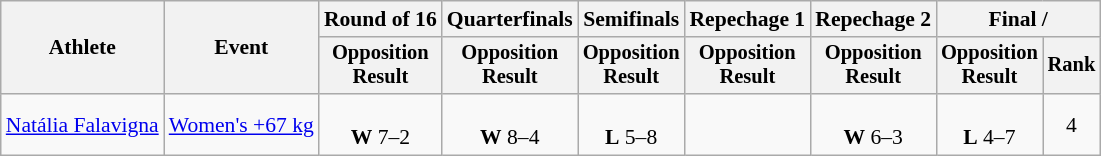<table class="wikitable" style="font-size:90%;">
<tr>
<th rowspan=2>Athlete</th>
<th rowspan=2>Event</th>
<th>Round of 16</th>
<th>Quarterfinals</th>
<th>Semifinals</th>
<th>Repechage 1</th>
<th>Repechage 2</th>
<th colspan=2>Final / </th>
</tr>
<tr style="font-size:95%">
<th>Opposition<br>Result</th>
<th>Opposition<br>Result</th>
<th>Opposition<br>Result</th>
<th>Opposition<br>Result</th>
<th>Opposition<br>Result</th>
<th>Opposition<br>Result</th>
<th>Rank</th>
</tr>
<tr align=center>
<td align=left><a href='#'>Natália Falavigna</a></td>
<td align=left><a href='#'>Women's +67 kg</a></td>
<td><br><strong>W</strong> 7–2</td>
<td><br><strong>W</strong> 8–4</td>
<td><br><strong>L</strong> 5–8</td>
<td></td>
<td><br><strong>W</strong> 6–3</td>
<td><br><strong>L</strong> 4–7</td>
<td>4</td>
</tr>
</table>
